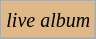<table class="wikitable">
<tr>
<td style="background:burlywood;"><small><em>live album</em></small></td>
</tr>
</table>
